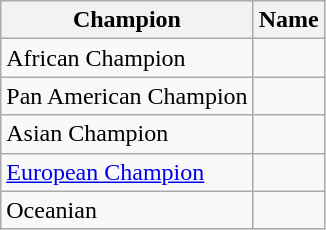<table class="wikitable">
<tr>
<th>Champion</th>
<th>Name</th>
</tr>
<tr>
<td>African Champion</td>
<td></td>
</tr>
<tr>
<td>Pan American Champion</td>
<td></td>
</tr>
<tr>
<td>Asian Champion</td>
<td></td>
</tr>
<tr>
<td><a href='#'>European Champion</a></td>
<td></td>
</tr>
<tr>
<td>Oceanian</td>
<td></td>
</tr>
</table>
